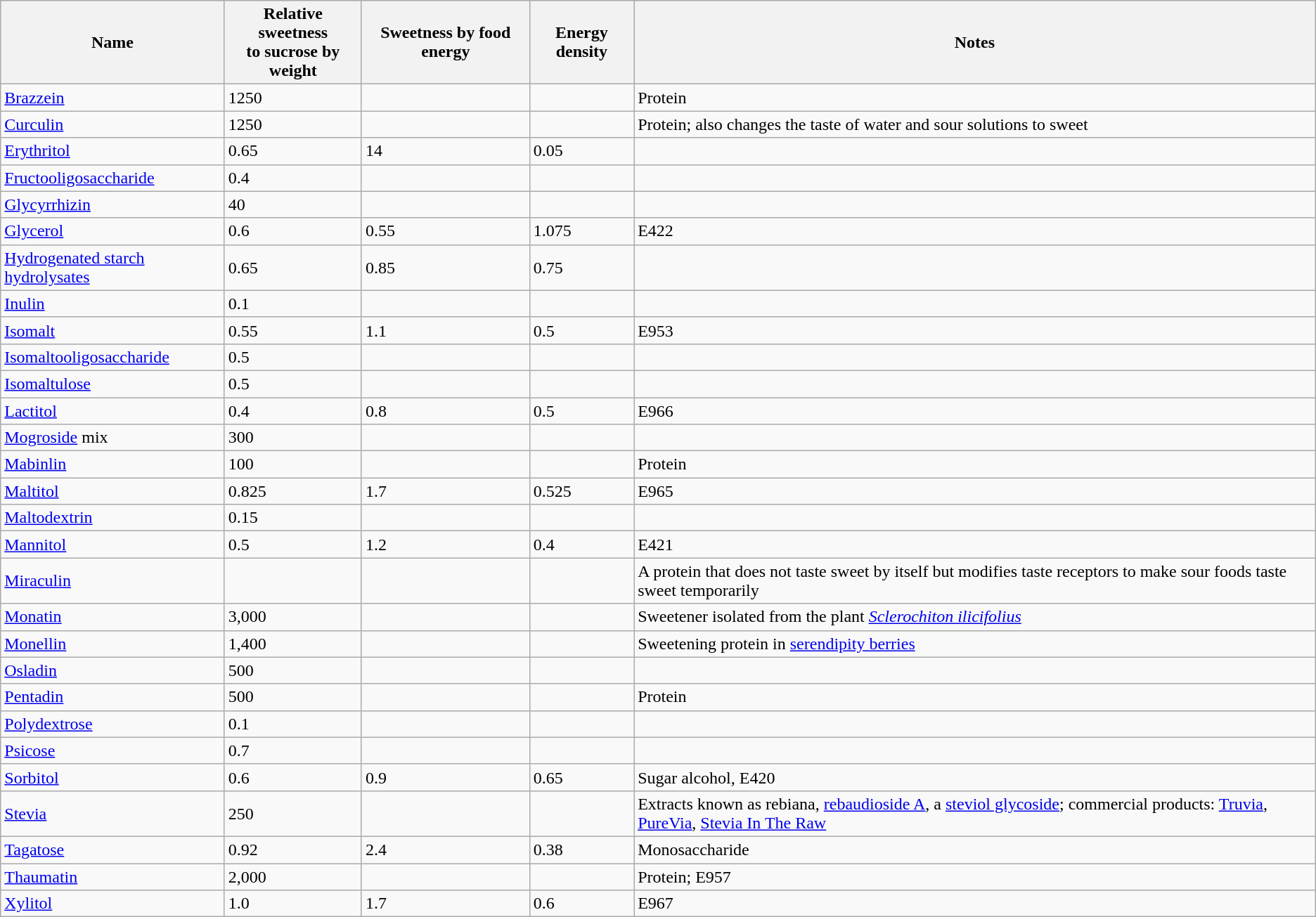<table class="wikitable sortable">
<tr>
<th>Name</th>
<th data-sort-type="number">Relative sweetness<br>to sucrose by weight</th>
<th data-sort-type="number">Sweetness by food energy</th>
<th data-sort-type="number">Energy density</th>
<th ! class="unsortable">Notes</th>
</tr>
<tr>
<td><a href='#'>Brazzein</a></td>
<td>1250</td>
<td></td>
<td></td>
<td>Protein</td>
</tr>
<tr>
<td><a href='#'>Curculin</a></td>
<td>1250</td>
<td></td>
<td></td>
<td>Protein; also changes the taste of water and sour solutions to sweet</td>
</tr>
<tr>
<td><a href='#'>Erythritol</a></td>
<td>0.65</td>
<td>14</td>
<td>0.05</td>
<td></td>
</tr>
<tr>
<td><a href='#'>Fructooligosaccharide</a></td>
<td>0.4</td>
<td></td>
<td></td>
<td></td>
</tr>
<tr>
<td><a href='#'>Glycyrrhizin</a></td>
<td>40</td>
<td></td>
<td></td>
<td></td>
</tr>
<tr>
<td><a href='#'>Glycerol</a></td>
<td>0.6</td>
<td>0.55</td>
<td>1.075</td>
<td>E422</td>
</tr>
<tr>
<td><a href='#'>Hydrogenated starch hydrolysates</a></td>
<td>0.65</td>
<td>0.85</td>
<td>0.75</td>
<td></td>
</tr>
<tr>
<td><a href='#'>Inulin</a></td>
<td>0.1</td>
<td></td>
<td></td>
<td></td>
</tr>
<tr>
<td><a href='#'>Isomalt</a></td>
<td>0.55</td>
<td>1.1</td>
<td>0.5</td>
<td>E953</td>
</tr>
<tr>
<td><a href='#'>Isomaltooligosaccharide</a></td>
<td>0.5</td>
<td></td>
<td></td>
<td></td>
</tr>
<tr>
<td><a href='#'>Isomaltulose</a></td>
<td>0.5</td>
<td></td>
<td></td>
<td></td>
</tr>
<tr>
<td><a href='#'>Lactitol</a></td>
<td>0.4</td>
<td>0.8</td>
<td>0.5</td>
<td>E966</td>
</tr>
<tr>
<td><a href='#'>Mogroside</a> mix</td>
<td>300</td>
<td></td>
<td></td>
<td></td>
</tr>
<tr>
<td><a href='#'>Mabinlin</a></td>
<td>100</td>
<td></td>
<td></td>
<td>Protein</td>
</tr>
<tr>
<td><a href='#'>Maltitol</a></td>
<td>0.825</td>
<td>1.7</td>
<td>0.525</td>
<td>E965</td>
</tr>
<tr>
<td><a href='#'>Maltodextrin</a></td>
<td>0.15</td>
<td></td>
<td></td>
<td></td>
</tr>
<tr>
<td><a href='#'>Mannitol</a></td>
<td>0.5</td>
<td>1.2</td>
<td>0.4</td>
<td>E421</td>
</tr>
<tr>
<td><a href='#'>Miraculin</a></td>
<td></td>
<td></td>
<td></td>
<td>A protein that does not taste sweet by itself but modifies taste receptors to make sour foods taste sweet temporarily</td>
</tr>
<tr>
<td><a href='#'>Monatin</a></td>
<td>3,000</td>
<td></td>
<td></td>
<td>Sweetener isolated from the plant <em><a href='#'>Sclerochiton ilicifolius</a></em></td>
</tr>
<tr>
<td><a href='#'>Monellin</a></td>
<td>1,400</td>
<td></td>
<td></td>
<td>Sweetening protein in <a href='#'>serendipity berries</a></td>
</tr>
<tr>
<td><a href='#'>Osladin</a></td>
<td>500</td>
<td></td>
<td></td>
<td></td>
</tr>
<tr>
<td><a href='#'>Pentadin</a></td>
<td>500</td>
<td></td>
<td></td>
<td>Protein</td>
</tr>
<tr>
<td><a href='#'>Polydextrose</a></td>
<td>0.1</td>
<td></td>
<td></td>
<td></td>
</tr>
<tr>
<td><a href='#'>Psicose</a></td>
<td>0.7</td>
<td></td>
<td></td>
<td></td>
</tr>
<tr>
<td><a href='#'>Sorbitol</a></td>
<td>0.6</td>
<td>0.9</td>
<td>0.65</td>
<td>Sugar alcohol, E420</td>
</tr>
<tr>
<td><a href='#'>Stevia</a></td>
<td>250</td>
<td></td>
<td></td>
<td>Extracts known as rebiana, <a href='#'>rebaudioside A</a>, a <a href='#'>steviol glycoside</a>; commercial products: <a href='#'>Truvia</a>, <a href='#'>PureVia</a>, <a href='#'>Stevia In The Raw</a></td>
</tr>
<tr>
<td><a href='#'>Tagatose</a></td>
<td>0.92</td>
<td>2.4</td>
<td>0.38</td>
<td>Monosaccharide</td>
</tr>
<tr>
<td><a href='#'>Thaumatin</a></td>
<td>2,000</td>
<td></td>
<td></td>
<td>Protein; E957</td>
</tr>
<tr>
<td><a href='#'>Xylitol</a></td>
<td>1.0</td>
<td>1.7</td>
<td>0.6</td>
<td>E967</td>
</tr>
</table>
